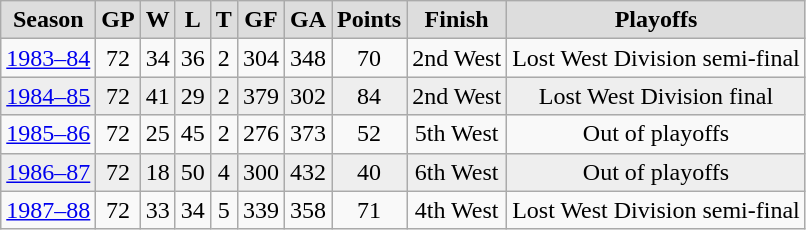<table class="wikitable">
<tr align="center"  bgcolor="#dddddd">
<td><strong>Season</strong></td>
<td><strong>GP </strong></td>
<td><strong> W </strong></td>
<td><strong> L </strong></td>
<td><strong> T </strong></td>
<td><strong>GF </strong></td>
<td><strong>GA </strong></td>
<td><strong>Points</strong></td>
<td><strong>Finish</strong></td>
<td><strong>Playoffs</strong></td>
</tr>
<tr align="center">
<td><a href='#'>1983–84</a></td>
<td>72</td>
<td>34</td>
<td>36</td>
<td>2</td>
<td>304</td>
<td>348</td>
<td>70</td>
<td>2nd West</td>
<td>Lost West Division semi-final</td>
</tr>
<tr align="center" bgcolor="#eeeeee">
<td><a href='#'>1984–85</a></td>
<td>72</td>
<td>41</td>
<td>29</td>
<td>2</td>
<td>379</td>
<td>302</td>
<td>84</td>
<td>2nd West</td>
<td>Lost West Division final</td>
</tr>
<tr align="center">
<td><a href='#'>1985–86</a></td>
<td>72</td>
<td>25</td>
<td>45</td>
<td>2</td>
<td>276</td>
<td>373</td>
<td>52</td>
<td>5th West</td>
<td>Out of playoffs</td>
</tr>
<tr align="center" bgcolor="#eeeeee">
<td><a href='#'>1986–87</a></td>
<td>72</td>
<td>18</td>
<td>50</td>
<td>4</td>
<td>300</td>
<td>432</td>
<td>40</td>
<td>6th West</td>
<td>Out of playoffs</td>
</tr>
<tr align="center">
<td><a href='#'>1987–88</a></td>
<td>72</td>
<td>33</td>
<td>34</td>
<td>5</td>
<td>339</td>
<td>358</td>
<td>71</td>
<td>4th West</td>
<td>Lost West Division semi-final</td>
</tr>
</table>
